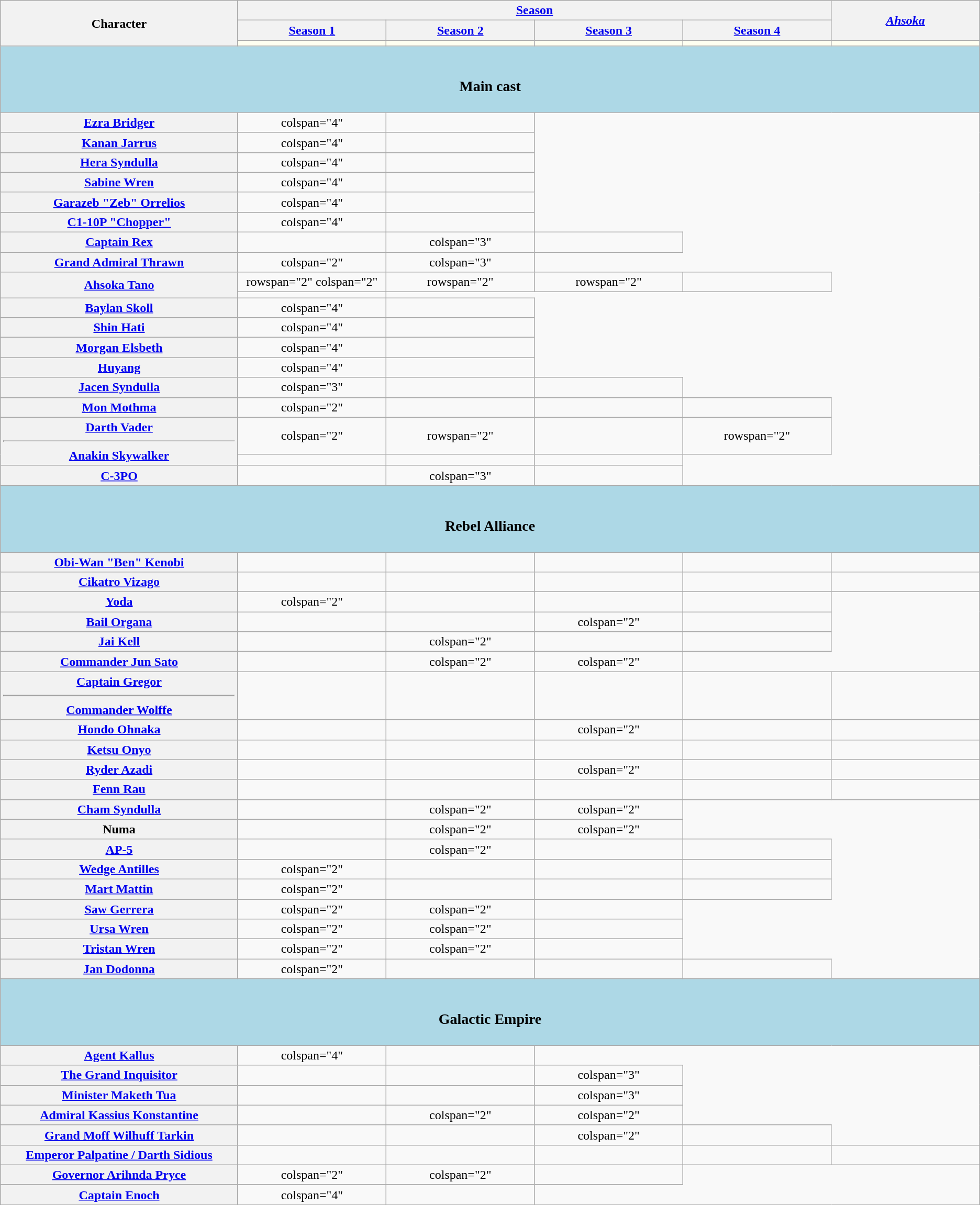<table class="wikitable" style="text-align:center">
<tr>
<th rowspan="3" width="16%">Character</th>
<th colspan="4" align="center"><a href='#'>Season</a></th>
<th rowspan="2" width="10%"><a href='#'><em>Ahsoka</em></a></th>
</tr>
<tr>
<th align="center" width="10%"><a href='#'>Season 1</a></th>
<th align="center" width="10%"><a href='#'>Season 2</a></th>
<th align="center" width="10%"><a href='#'>Season 3</a></th>
<th align="center" width="10%"><a href='#'>Season 4</a></th>
</tr>
<tr>
<th style="background:ivory;"></th>
<th style="background:ivory;"></th>
<th style="background:ivory;"></th>
<th style="background:ivory;"></th>
<th style="background:ivory;"></th>
</tr>
<tr>
<th colspan="6" style="background-color:lightblue;"><br><h3>Main cast</h3></th>
</tr>
<tr>
<th><a href='#'>Ezra Bridger</a></th>
<td>colspan="4" </td>
<td></td>
</tr>
<tr>
<th><a href='#'>Kanan Jarrus</a></th>
<td>colspan="4" </td>
<td></td>
</tr>
<tr>
<th><a href='#'>Hera Syndulla</a></th>
<td>colspan="4" </td>
<td></td>
</tr>
<tr>
<th><a href='#'>Sabine Wren</a></th>
<td>colspan="4" </td>
<td></td>
</tr>
<tr>
<th><a href='#'>Garazeb "Zeb" Orrelios</a></th>
<td>colspan="4" </td>
<td></td>
</tr>
<tr>
<th><a href='#'>C1-10P "Chopper"</a></th>
<td>colspan="4" </td>
<td></td>
</tr>
<tr>
<th><a href='#'>Captain Rex</a></th>
<td></td>
<td>colspan="3" </td>
<td></td>
</tr>
<tr>
<th><a href='#'>Grand Admiral Thrawn</a></th>
<td>colspan="2" </td>
<td>colspan="3" </td>
</tr>
<tr>
<th rowspan="2"><a href='#'>Ahsoka Tano</a></th>
<td>rowspan="2" colspan="2" </td>
<td>rowspan="2" </td>
<td>rowspan="2" </td>
<td></td>
</tr>
<tr>
<td></td>
</tr>
<tr>
<th><a href='#'>Baylan Skoll</a></th>
<td>colspan="4" </td>
<td></td>
</tr>
<tr>
<th><a href='#'>Shin Hati</a></th>
<td>colspan="4" </td>
<td></td>
</tr>
<tr>
<th><a href='#'>Morgan Elsbeth</a></th>
<td>colspan="4" </td>
<td></td>
</tr>
<tr>
<th><a href='#'>Huyang</a></th>
<td>colspan="4" </td>
<td></td>
</tr>
<tr>
<th><a href='#'>Jacen Syndulla</a></th>
<td>colspan="3" </td>
<td></td>
<td></td>
</tr>
<tr>
<th><a href='#'>Mon Mothma</a></th>
<td>colspan="2" </td>
<td></td>
<td></td>
<td></td>
</tr>
<tr>
<th rowspan="2"><a href='#'>Darth Vader <hr> Anakin Skywalker</a></th>
<td>colspan="2" </td>
<td>rowspan="2" </td>
<td></td>
<td>rowspan="2" </td>
</tr>
<tr>
<td></td>
<td></td>
<td></td>
</tr>
<tr>
<th><a href='#'>C-3PO</a></th>
<td></td>
<td>colspan="3" </td>
<td></td>
</tr>
<tr>
<th colspan="6" style="background-color:lightblue;"><br><h3>Rebel Alliance</h3></th>
</tr>
<tr>
<th><a href='#'>Obi-Wan "Ben" Kenobi</a></th>
<td></td>
<td></td>
<td></td>
<td></td>
<td></td>
</tr>
<tr>
<th><a href='#'>Cikatro Vizago</a></th>
<td></td>
<td></td>
<td></td>
<td></td>
<td></td>
</tr>
<tr>
<th><a href='#'>Yoda</a></th>
<td>colspan="2" </td>
<td></td>
<td></td>
<td></td>
</tr>
<tr>
<th><a href='#'>Bail Organa</a></th>
<td></td>
<td></td>
<td>colspan="2" </td>
<td></td>
</tr>
<tr>
<th><a href='#'>Jai Kell</a></th>
<td></td>
<td>colspan="2" </td>
<td></td>
<td></td>
</tr>
<tr>
<th><a href='#'>Commander Jun Sato</a></th>
<td></td>
<td>colspan="2" </td>
<td>colspan="2" </td>
</tr>
<tr>
<th><a href='#'>Captain Gregor</a><hr><a href='#'>Commander Wolffe</a></th>
<td></td>
<td></td>
<td></td>
<td></td>
<td></td>
</tr>
<tr>
<th><a href='#'>Hondo Ohnaka</a></th>
<td></td>
<td></td>
<td>colspan="2" </td>
<td></td>
</tr>
<tr>
<th><a href='#'>Ketsu Onyo</a></th>
<td></td>
<td></td>
<td></td>
<td></td>
<td></td>
</tr>
<tr>
<th><a href='#'>Ryder Azadi</a></th>
<td></td>
<td></td>
<td>colspan="2" </td>
<td></td>
</tr>
<tr>
<th><a href='#'>Fenn Rau</a></th>
<td></td>
<td></td>
<td></td>
<td></td>
<td></td>
</tr>
<tr>
<th><a href='#'>Cham Syndulla</a></th>
<td></td>
<td>colspan="2" </td>
<td>colspan="2" </td>
</tr>
<tr>
<th>Numa</th>
<td></td>
<td>colspan="2" </td>
<td>colspan="2" </td>
</tr>
<tr>
<th><a href='#'>AP-5</a></th>
<td></td>
<td>colspan="2" </td>
<td></td>
<td></td>
</tr>
<tr>
<th><a href='#'>Wedge Antilles</a></th>
<td>colspan="2" </td>
<td></td>
<td></td>
<td></td>
</tr>
<tr>
<th><a href='#'>Mart Mattin</a></th>
<td>colspan="2" </td>
<td></td>
<td></td>
<td></td>
</tr>
<tr>
<th><a href='#'>Saw Gerrera</a></th>
<td>colspan="2" </td>
<td>colspan="2" </td>
<td></td>
</tr>
<tr>
<th><a href='#'>Ursa Wren</a></th>
<td>colspan="2" </td>
<td>colspan="2" </td>
<td></td>
</tr>
<tr>
<th><a href='#'>Tristan Wren</a></th>
<td>colspan="2" </td>
<td>colspan="2" </td>
<td></td>
</tr>
<tr>
<th><a href='#'>Jan Dodonna</a></th>
<td>colspan="2" </td>
<td></td>
<td></td>
<td></td>
</tr>
<tr>
<th colspan="6" style="background-color:lightblue;"><br><h3>Galactic Empire</h3></th>
</tr>
<tr>
<th><a href='#'>Agent Kallus</a></th>
<td>colspan="4" </td>
<td></td>
</tr>
<tr>
<th><a href='#'>The Grand Inquisitor</a></th>
<td></td>
<td></td>
<td>colspan="3" </td>
</tr>
<tr>
<th><a href='#'>Minister Maketh Tua</a></th>
<td></td>
<td></td>
<td>colspan="3" </td>
</tr>
<tr>
<th><a href='#'>Admiral Kassius Konstantine</a></th>
<td></td>
<td>colspan="2" </td>
<td>colspan="2" </td>
</tr>
<tr>
<th><a href='#'>Grand Moff Wilhuff Tarkin</a></th>
<td></td>
<td></td>
<td>colspan="2" </td>
<td></td>
</tr>
<tr>
<th><a href='#'>Emperor Palpatine / Darth Sidious</a></th>
<td></td>
<td></td>
<td></td>
<td></td>
<td></td>
</tr>
<tr>
<th><a href='#'>Governor Arihnda Pryce</a></th>
<td>colspan="2" </td>
<td>colspan="2" </td>
<td></td>
</tr>
<tr>
<th><a href='#'>Captain Enoch</a></th>
<td>colspan="4" </td>
<td></td>
</tr>
</table>
